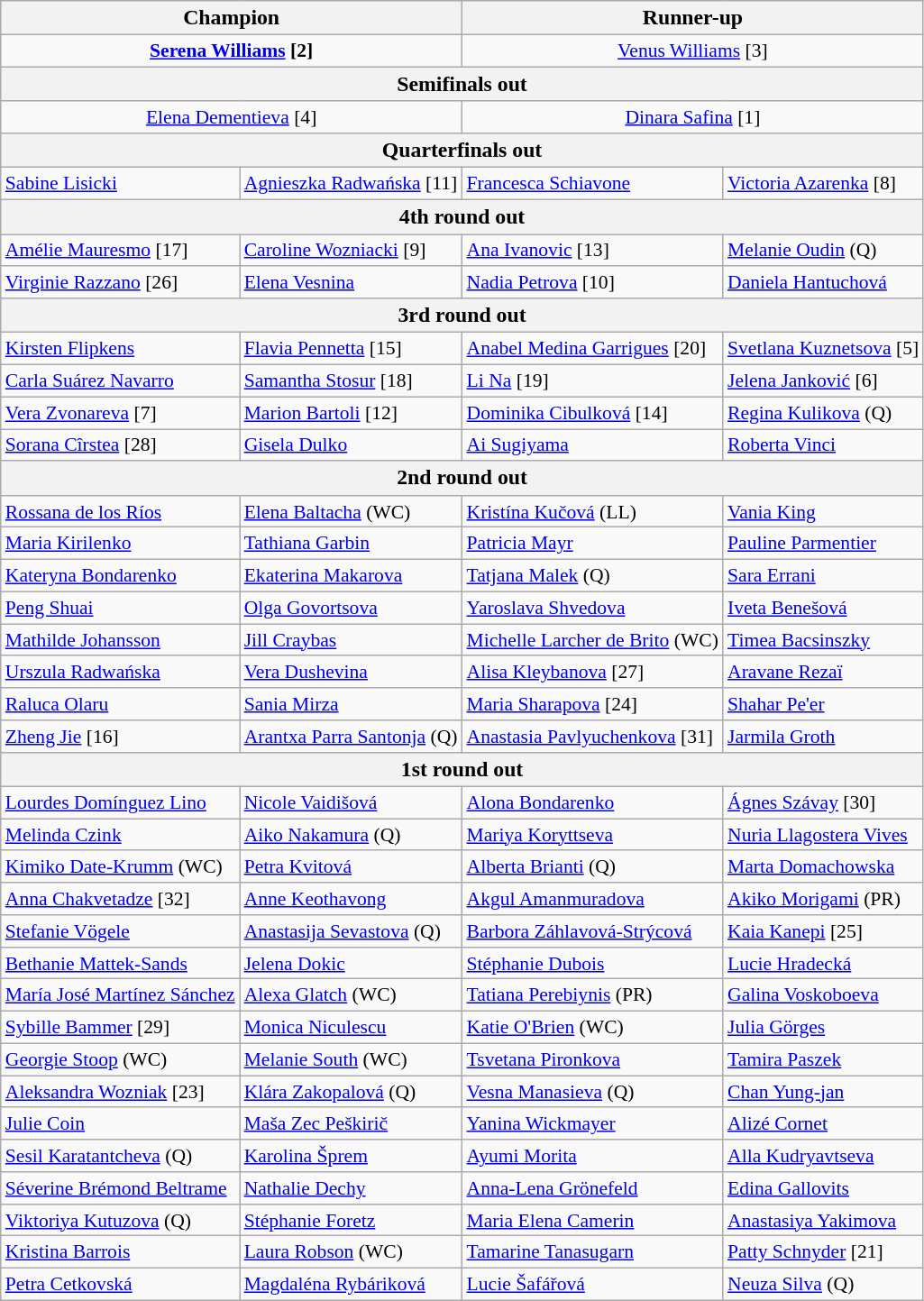<table class="wikitable collapsible collapsed" style="font-size:90%">
<tr style="font-size:110%">
<th colspan="2"><strong>Champion</strong></th>
<th colspan="2">Runner-up</th>
</tr>
<tr style="text-align:center;">
<td colspan="2"> <strong><a href='#'>Serena Williams</a> [2]</strong></td>
<td colspan="2"> <a href='#'>Venus Williams</a> [3]</td>
</tr>
<tr style="font-size:110%">
<th colspan="4">Semifinals out</th>
</tr>
<tr style="text-align:center;">
<td colspan="2"> <a href='#'>Elena Dementieva</a> [4]</td>
<td colspan="2"> <a href='#'>Dinara Safina</a> [1]</td>
</tr>
<tr style="font-size:110%">
<th colspan="4">Quarterfinals out</th>
</tr>
<tr>
<td> <a href='#'>Sabine Lisicki</a></td>
<td> <a href='#'>Agnieszka Radwańska</a> [11]</td>
<td> <a href='#'>Francesca Schiavone</a></td>
<td> <a href='#'>Victoria Azarenka</a> [8]</td>
</tr>
<tr style="font-size:110%">
<th colspan="4">4th round out</th>
</tr>
<tr>
<td> <a href='#'>Amélie Mauresmo</a> [17]</td>
<td> <a href='#'>Caroline Wozniacki</a> [9]</td>
<td> <a href='#'>Ana Ivanovic</a> [13]</td>
<td> <a href='#'>Melanie Oudin</a> (Q)</td>
</tr>
<tr>
<td> <a href='#'>Virginie Razzano</a> [26]</td>
<td> <a href='#'>Elena Vesnina</a></td>
<td> <a href='#'>Nadia Petrova</a> [10]</td>
<td> <a href='#'>Daniela Hantuchová</a></td>
</tr>
<tr style="font-size:110%">
<th colspan="4">3rd round out</th>
</tr>
<tr>
<td> <a href='#'>Kirsten Flipkens</a></td>
<td> <a href='#'>Flavia Pennetta</a> [15]</td>
<td> <a href='#'>Anabel Medina Garrigues</a> [20]</td>
<td> <a href='#'>Svetlana Kuznetsova</a> [5]</td>
</tr>
<tr>
<td> <a href='#'>Carla Suárez Navarro</a></td>
<td> <a href='#'>Samantha Stosur</a> [18]</td>
<td> <a href='#'>Li Na</a> [19]</td>
<td> <a href='#'>Jelena Janković</a> [6]</td>
</tr>
<tr>
<td> <a href='#'>Vera Zvonareva</a> [7]</td>
<td> <a href='#'>Marion Bartoli</a> [12]</td>
<td> <a href='#'>Dominika Cibulková</a> [14]</td>
<td> <a href='#'>Regina Kulikova</a> (Q)</td>
</tr>
<tr>
<td> <a href='#'>Sorana Cîrstea</a> [28]</td>
<td> <a href='#'>Gisela Dulko</a></td>
<td> <a href='#'>Ai Sugiyama</a></td>
<td> <a href='#'>Roberta Vinci</a></td>
</tr>
<tr style="font-size:110%">
<th colspan="4">2nd round out</th>
</tr>
<tr>
<td> <a href='#'>Rossana de los Ríos</a></td>
<td> <a href='#'>Elena Baltacha</a> (WC)</td>
<td> <a href='#'>Kristína Kučová</a> (LL)</td>
<td> <a href='#'>Vania King</a></td>
</tr>
<tr>
<td> <a href='#'>Maria Kirilenko</a></td>
<td> <a href='#'>Tathiana Garbin</a></td>
<td> <a href='#'>Patricia Mayr</a></td>
<td> <a href='#'>Pauline Parmentier</a></td>
</tr>
<tr>
<td> <a href='#'>Kateryna Bondarenko</a></td>
<td> <a href='#'>Ekaterina Makarova</a></td>
<td> <a href='#'>Tatjana Malek</a> (Q)</td>
<td> <a href='#'>Sara Errani</a></td>
</tr>
<tr>
<td> <a href='#'>Peng Shuai</a></td>
<td> <a href='#'>Olga Govortsova</a></td>
<td> <a href='#'>Yaroslava Shvedova</a></td>
<td> <a href='#'>Iveta Benešová</a></td>
</tr>
<tr>
<td> <a href='#'>Mathilde Johansson</a></td>
<td> <a href='#'>Jill Craybas</a></td>
<td> <a href='#'>Michelle Larcher de Brito</a> (WC)</td>
<td> <a href='#'>Timea Bacsinszky</a></td>
</tr>
<tr>
<td> <a href='#'>Urszula Radwańska</a></td>
<td> <a href='#'>Vera Dushevina</a></td>
<td> <a href='#'>Alisa Kleybanova</a> [27]</td>
<td> <a href='#'>Aravane Rezaï</a></td>
</tr>
<tr>
<td> <a href='#'>Raluca Olaru</a></td>
<td> <a href='#'>Sania Mirza</a></td>
<td> <a href='#'>Maria Sharapova</a> [24]</td>
<td> <a href='#'>Shahar Pe'er</a></td>
</tr>
<tr>
<td> <a href='#'>Zheng Jie</a> [16]</td>
<td> <a href='#'>Arantxa Parra Santonja</a> (Q)</td>
<td> <a href='#'>Anastasia Pavlyuchenkova</a> [31]</td>
<td> <a href='#'>Jarmila Groth</a></td>
</tr>
<tr style="font-size:110%">
<th colspan="4">1st round out</th>
</tr>
<tr>
<td> <a href='#'>Lourdes Domínguez Lino</a></td>
<td> <a href='#'>Nicole Vaidišová</a></td>
<td> <a href='#'>Alona Bondarenko</a></td>
<td> <a href='#'>Ágnes Szávay</a> [30]</td>
</tr>
<tr>
<td> <a href='#'>Melinda Czink</a></td>
<td> <a href='#'>Aiko Nakamura</a> (Q)</td>
<td> <a href='#'>Mariya Koryttseva</a></td>
<td> <a href='#'>Nuria Llagostera Vives</a></td>
</tr>
<tr>
<td> <a href='#'>Kimiko Date-Krumm</a> (WC)</td>
<td> <a href='#'>Petra Kvitová</a></td>
<td> <a href='#'>Alberta Brianti</a> (Q)</td>
<td> <a href='#'>Marta Domachowska</a></td>
</tr>
<tr>
<td> <a href='#'>Anna Chakvetadze</a> [32]</td>
<td> <a href='#'>Anne Keothavong</a></td>
<td> <a href='#'>Akgul Amanmuradova</a></td>
<td> <a href='#'>Akiko Morigami</a> (PR)</td>
</tr>
<tr>
<td> <a href='#'>Stefanie Vögele</a></td>
<td> <a href='#'>Anastasija Sevastova</a> (Q)</td>
<td> <a href='#'>Barbora Záhlavová-Strýcová</a></td>
<td> <a href='#'>Kaia Kanepi</a> [25]</td>
</tr>
<tr>
<td> <a href='#'>Bethanie Mattek-Sands</a></td>
<td> <a href='#'>Jelena Dokic</a></td>
<td> <a href='#'>Stéphanie Dubois</a></td>
<td> <a href='#'>Lucie Hradecká</a></td>
</tr>
<tr>
<td> <a href='#'>María José Martínez Sánchez</a></td>
<td> <a href='#'>Alexa Glatch</a> (WC)</td>
<td> <a href='#'>Tatiana Perebiynis</a> (PR)</td>
<td> <a href='#'>Galina Voskoboeva</a></td>
</tr>
<tr>
<td> <a href='#'>Sybille Bammer</a> [29]</td>
<td> <a href='#'>Monica Niculescu</a></td>
<td> <a href='#'>Katie O'Brien</a> (WC)</td>
<td> <a href='#'>Julia Görges</a></td>
</tr>
<tr>
<td> <a href='#'>Georgie Stoop</a> (WC)</td>
<td> <a href='#'>Melanie South</a> (WC)</td>
<td> <a href='#'>Tsvetana Pironkova</a></td>
<td> <a href='#'>Tamira Paszek</a></td>
</tr>
<tr>
<td> <a href='#'>Aleksandra Wozniak</a> [23]</td>
<td> <a href='#'>Klára Zakopalová</a> (Q)</td>
<td> <a href='#'>Vesna Manasieva</a> (Q)</td>
<td> <a href='#'>Chan Yung-jan</a></td>
</tr>
<tr>
<td> <a href='#'>Julie Coin</a></td>
<td> <a href='#'>Maša Zec Peškirič</a></td>
<td> <a href='#'>Yanina Wickmayer</a></td>
<td> <a href='#'>Alizé Cornet</a></td>
</tr>
<tr>
<td> <a href='#'>Sesil Karatantcheva</a> (Q)</td>
<td> <a href='#'>Karolina Šprem</a></td>
<td> <a href='#'>Ayumi Morita</a></td>
<td> <a href='#'>Alla Kudryavtseva</a></td>
</tr>
<tr>
<td> <a href='#'>Séverine Brémond Beltrame</a></td>
<td> <a href='#'>Nathalie Dechy</a></td>
<td> <a href='#'>Anna-Lena Grönefeld</a></td>
<td> <a href='#'>Edina Gallovits</a></td>
</tr>
<tr>
<td> <a href='#'>Viktoriya Kutuzova</a> (Q)</td>
<td> <a href='#'>Stéphanie Foretz</a></td>
<td> <a href='#'>Maria Elena Camerin</a></td>
<td> <a href='#'>Anastasiya Yakimova</a></td>
</tr>
<tr>
<td> <a href='#'>Kristina Barrois</a></td>
<td> <a href='#'>Laura Robson</a> (WC)</td>
<td> <a href='#'>Tamarine Tanasugarn</a></td>
<td> <a href='#'>Patty Schnyder</a> [21]</td>
</tr>
<tr>
<td> <a href='#'>Petra Cetkovská</a></td>
<td> <a href='#'>Magdaléna Rybáriková</a></td>
<td> <a href='#'>Lucie Šafářová</a></td>
<td> <a href='#'>Neuza Silva</a> (Q)</td>
</tr>
</table>
